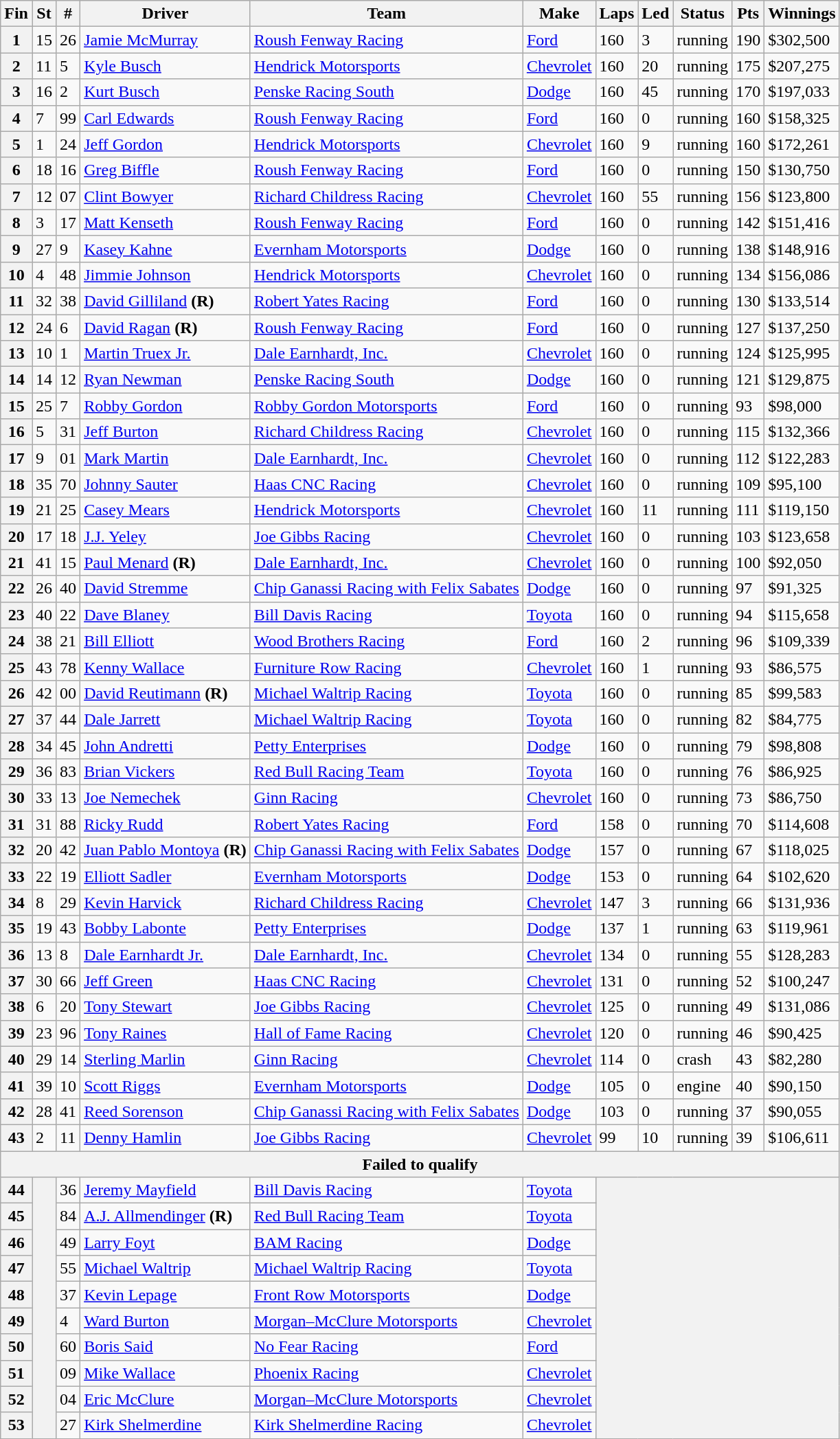<table class="wikitable sortable">
<tr>
<th>Fin</th>
<th>St</th>
<th>#</th>
<th>Driver</th>
<th>Team</th>
<th>Make</th>
<th>Laps</th>
<th>Led</th>
<th>Status</th>
<th>Pts</th>
<th>Winnings</th>
</tr>
<tr>
<th>1</th>
<td>15</td>
<td>26</td>
<td><a href='#'>Jamie McMurray</a></td>
<td><a href='#'>Roush Fenway Racing</a></td>
<td><a href='#'>Ford</a></td>
<td>160</td>
<td>3</td>
<td>running</td>
<td>190</td>
<td>$302,500</td>
</tr>
<tr>
<th>2</th>
<td>11</td>
<td>5</td>
<td><a href='#'>Kyle Busch</a></td>
<td><a href='#'>Hendrick Motorsports</a></td>
<td><a href='#'>Chevrolet</a></td>
<td>160</td>
<td>20</td>
<td>running</td>
<td>175</td>
<td>$207,275</td>
</tr>
<tr>
<th>3</th>
<td>16</td>
<td>2</td>
<td><a href='#'>Kurt Busch</a></td>
<td><a href='#'>Penske Racing South</a></td>
<td><a href='#'>Dodge</a></td>
<td>160</td>
<td>45</td>
<td>running</td>
<td>170</td>
<td>$197,033</td>
</tr>
<tr>
<th>4</th>
<td>7</td>
<td>99</td>
<td><a href='#'>Carl Edwards</a></td>
<td><a href='#'>Roush Fenway Racing</a></td>
<td><a href='#'>Ford</a></td>
<td>160</td>
<td>0</td>
<td>running</td>
<td>160</td>
<td>$158,325</td>
</tr>
<tr>
<th>5</th>
<td>1</td>
<td>24</td>
<td><a href='#'>Jeff Gordon</a></td>
<td><a href='#'>Hendrick Motorsports</a></td>
<td><a href='#'>Chevrolet</a></td>
<td>160</td>
<td>9</td>
<td>running</td>
<td>160</td>
<td>$172,261</td>
</tr>
<tr>
<th>6</th>
<td>18</td>
<td>16</td>
<td><a href='#'>Greg Biffle</a></td>
<td><a href='#'>Roush Fenway Racing</a></td>
<td><a href='#'>Ford</a></td>
<td>160</td>
<td>0</td>
<td>running</td>
<td>150</td>
<td>$130,750</td>
</tr>
<tr>
<th>7</th>
<td>12</td>
<td>07</td>
<td><a href='#'>Clint Bowyer</a></td>
<td><a href='#'>Richard Childress Racing</a></td>
<td><a href='#'>Chevrolet</a></td>
<td>160</td>
<td>55</td>
<td>running</td>
<td>156</td>
<td>$123,800</td>
</tr>
<tr>
<th>8</th>
<td>3</td>
<td>17</td>
<td><a href='#'>Matt Kenseth</a></td>
<td><a href='#'>Roush Fenway Racing</a></td>
<td><a href='#'>Ford</a></td>
<td>160</td>
<td>0</td>
<td>running</td>
<td>142</td>
<td>$151,416</td>
</tr>
<tr>
<th>9</th>
<td>27</td>
<td>9</td>
<td><a href='#'>Kasey Kahne</a></td>
<td><a href='#'>Evernham Motorsports</a></td>
<td><a href='#'>Dodge</a></td>
<td>160</td>
<td>0</td>
<td>running</td>
<td>138</td>
<td>$148,916</td>
</tr>
<tr>
<th>10</th>
<td>4</td>
<td>48</td>
<td><a href='#'>Jimmie Johnson</a></td>
<td><a href='#'>Hendrick Motorsports</a></td>
<td><a href='#'>Chevrolet</a></td>
<td>160</td>
<td>0</td>
<td>running</td>
<td>134</td>
<td>$156,086</td>
</tr>
<tr>
<th>11</th>
<td>32</td>
<td>38</td>
<td><a href='#'>David Gilliland</a> <strong>(R)</strong></td>
<td><a href='#'>Robert Yates Racing</a></td>
<td><a href='#'>Ford</a></td>
<td>160</td>
<td>0</td>
<td>running</td>
<td>130</td>
<td>$133,514</td>
</tr>
<tr>
<th>12</th>
<td>24</td>
<td>6</td>
<td><a href='#'>David Ragan</a> <strong>(R)</strong></td>
<td><a href='#'>Roush Fenway Racing</a></td>
<td><a href='#'>Ford</a></td>
<td>160</td>
<td>0</td>
<td>running</td>
<td>127</td>
<td>$137,250</td>
</tr>
<tr>
<th>13</th>
<td>10</td>
<td>1</td>
<td><a href='#'>Martin Truex Jr.</a></td>
<td><a href='#'>Dale Earnhardt, Inc.</a></td>
<td><a href='#'>Chevrolet</a></td>
<td>160</td>
<td>0</td>
<td>running</td>
<td>124</td>
<td>$125,995</td>
</tr>
<tr>
<th>14</th>
<td>14</td>
<td>12</td>
<td><a href='#'>Ryan Newman</a></td>
<td><a href='#'>Penske Racing South</a></td>
<td><a href='#'>Dodge</a></td>
<td>160</td>
<td>0</td>
<td>running</td>
<td>121</td>
<td>$129,875</td>
</tr>
<tr>
<th>15</th>
<td>25</td>
<td>7</td>
<td><a href='#'>Robby Gordon</a></td>
<td><a href='#'>Robby Gordon Motorsports</a></td>
<td><a href='#'>Ford</a></td>
<td>160</td>
<td>0</td>
<td>running</td>
<td>93</td>
<td>$98,000</td>
</tr>
<tr>
<th>16</th>
<td>5</td>
<td>31</td>
<td><a href='#'>Jeff Burton</a></td>
<td><a href='#'>Richard Childress Racing</a></td>
<td><a href='#'>Chevrolet</a></td>
<td>160</td>
<td>0</td>
<td>running</td>
<td>115</td>
<td>$132,366</td>
</tr>
<tr>
<th>17</th>
<td>9</td>
<td>01</td>
<td><a href='#'>Mark Martin</a></td>
<td><a href='#'>Dale Earnhardt, Inc.</a></td>
<td><a href='#'>Chevrolet</a></td>
<td>160</td>
<td>0</td>
<td>running</td>
<td>112</td>
<td>$122,283</td>
</tr>
<tr>
<th>18</th>
<td>35</td>
<td>70</td>
<td><a href='#'>Johnny Sauter</a></td>
<td><a href='#'>Haas CNC Racing</a></td>
<td><a href='#'>Chevrolet</a></td>
<td>160</td>
<td>0</td>
<td>running</td>
<td>109</td>
<td>$95,100</td>
</tr>
<tr>
<th>19</th>
<td>21</td>
<td>25</td>
<td><a href='#'>Casey Mears</a></td>
<td><a href='#'>Hendrick Motorsports</a></td>
<td><a href='#'>Chevrolet</a></td>
<td>160</td>
<td>11</td>
<td>running</td>
<td>111</td>
<td>$119,150</td>
</tr>
<tr>
<th>20</th>
<td>17</td>
<td>18</td>
<td><a href='#'>J.J. Yeley</a></td>
<td><a href='#'>Joe Gibbs Racing</a></td>
<td><a href='#'>Chevrolet</a></td>
<td>160</td>
<td>0</td>
<td>running</td>
<td>103</td>
<td>$123,658</td>
</tr>
<tr>
<th>21</th>
<td>41</td>
<td>15</td>
<td><a href='#'>Paul Menard</a> <strong>(R)</strong></td>
<td><a href='#'>Dale Earnhardt, Inc.</a></td>
<td><a href='#'>Chevrolet</a></td>
<td>160</td>
<td>0</td>
<td>running</td>
<td>100</td>
<td>$92,050</td>
</tr>
<tr>
<th>22</th>
<td>26</td>
<td>40</td>
<td><a href='#'>David Stremme</a></td>
<td><a href='#'>Chip Ganassi Racing with Felix Sabates</a></td>
<td><a href='#'>Dodge</a></td>
<td>160</td>
<td>0</td>
<td>running</td>
<td>97</td>
<td>$91,325</td>
</tr>
<tr>
<th>23</th>
<td>40</td>
<td>22</td>
<td><a href='#'>Dave Blaney</a></td>
<td><a href='#'>Bill Davis Racing</a></td>
<td><a href='#'>Toyota</a></td>
<td>160</td>
<td>0</td>
<td>running</td>
<td>94</td>
<td>$115,658</td>
</tr>
<tr>
<th>24</th>
<td>38</td>
<td>21</td>
<td><a href='#'>Bill Elliott</a></td>
<td><a href='#'>Wood Brothers Racing</a></td>
<td><a href='#'>Ford</a></td>
<td>160</td>
<td>2</td>
<td>running</td>
<td>96</td>
<td>$109,339</td>
</tr>
<tr>
<th>25</th>
<td>43</td>
<td>78</td>
<td><a href='#'>Kenny Wallace</a></td>
<td><a href='#'>Furniture Row Racing</a></td>
<td><a href='#'>Chevrolet</a></td>
<td>160</td>
<td>1</td>
<td>running</td>
<td>93</td>
<td>$86,575</td>
</tr>
<tr>
<th>26</th>
<td>42</td>
<td>00</td>
<td><a href='#'>David Reutimann</a> <strong>(R)</strong></td>
<td><a href='#'>Michael Waltrip Racing</a></td>
<td><a href='#'>Toyota</a></td>
<td>160</td>
<td>0</td>
<td>running</td>
<td>85</td>
<td>$99,583</td>
</tr>
<tr>
<th>27</th>
<td>37</td>
<td>44</td>
<td><a href='#'>Dale Jarrett</a></td>
<td><a href='#'>Michael Waltrip Racing</a></td>
<td><a href='#'>Toyota</a></td>
<td>160</td>
<td>0</td>
<td>running</td>
<td>82</td>
<td>$84,775</td>
</tr>
<tr>
<th>28</th>
<td>34</td>
<td>45</td>
<td><a href='#'>John Andretti</a></td>
<td><a href='#'>Petty Enterprises</a></td>
<td><a href='#'>Dodge</a></td>
<td>160</td>
<td>0</td>
<td>running</td>
<td>79</td>
<td>$98,808</td>
</tr>
<tr>
<th>29</th>
<td>36</td>
<td>83</td>
<td><a href='#'>Brian Vickers</a></td>
<td><a href='#'>Red Bull Racing Team</a></td>
<td><a href='#'>Toyota</a></td>
<td>160</td>
<td>0</td>
<td>running</td>
<td>76</td>
<td>$86,925</td>
</tr>
<tr>
<th>30</th>
<td>33</td>
<td>13</td>
<td><a href='#'>Joe Nemechek</a></td>
<td><a href='#'>Ginn Racing</a></td>
<td><a href='#'>Chevrolet</a></td>
<td>160</td>
<td>0</td>
<td>running</td>
<td>73</td>
<td>$86,750</td>
</tr>
<tr>
<th>31</th>
<td>31</td>
<td>88</td>
<td><a href='#'>Ricky Rudd</a></td>
<td><a href='#'>Robert Yates Racing</a></td>
<td><a href='#'>Ford</a></td>
<td>158</td>
<td>0</td>
<td>running</td>
<td>70</td>
<td>$114,608</td>
</tr>
<tr>
<th>32</th>
<td>20</td>
<td>42</td>
<td><a href='#'>Juan Pablo Montoya</a> <strong>(R)</strong></td>
<td><a href='#'>Chip Ganassi Racing with Felix Sabates</a></td>
<td><a href='#'>Dodge</a></td>
<td>157</td>
<td>0</td>
<td>running</td>
<td>67</td>
<td>$118,025</td>
</tr>
<tr>
<th>33</th>
<td>22</td>
<td>19</td>
<td><a href='#'>Elliott Sadler</a></td>
<td><a href='#'>Evernham Motorsports</a></td>
<td><a href='#'>Dodge</a></td>
<td>153</td>
<td>0</td>
<td>running</td>
<td>64</td>
<td>$102,620</td>
</tr>
<tr>
<th>34</th>
<td>8</td>
<td>29</td>
<td><a href='#'>Kevin Harvick</a></td>
<td><a href='#'>Richard Childress Racing</a></td>
<td><a href='#'>Chevrolet</a></td>
<td>147</td>
<td>3</td>
<td>running</td>
<td>66</td>
<td>$131,936</td>
</tr>
<tr>
<th>35</th>
<td>19</td>
<td>43</td>
<td><a href='#'>Bobby Labonte</a></td>
<td><a href='#'>Petty Enterprises</a></td>
<td><a href='#'>Dodge</a></td>
<td>137</td>
<td>1</td>
<td>running</td>
<td>63</td>
<td>$119,961</td>
</tr>
<tr>
<th>36</th>
<td>13</td>
<td>8</td>
<td><a href='#'>Dale Earnhardt Jr.</a></td>
<td><a href='#'>Dale Earnhardt, Inc.</a></td>
<td><a href='#'>Chevrolet</a></td>
<td>134</td>
<td>0</td>
<td>running</td>
<td>55</td>
<td>$128,283</td>
</tr>
<tr>
<th>37</th>
<td>30</td>
<td>66</td>
<td><a href='#'>Jeff Green</a></td>
<td><a href='#'>Haas CNC Racing</a></td>
<td><a href='#'>Chevrolet</a></td>
<td>131</td>
<td>0</td>
<td>running</td>
<td>52</td>
<td>$100,247</td>
</tr>
<tr>
<th>38</th>
<td>6</td>
<td>20</td>
<td><a href='#'>Tony Stewart</a></td>
<td><a href='#'>Joe Gibbs Racing</a></td>
<td><a href='#'>Chevrolet</a></td>
<td>125</td>
<td>0</td>
<td>running</td>
<td>49</td>
<td>$131,086</td>
</tr>
<tr>
<th>39</th>
<td>23</td>
<td>96</td>
<td><a href='#'>Tony Raines</a></td>
<td><a href='#'>Hall of Fame Racing</a></td>
<td><a href='#'>Chevrolet</a></td>
<td>120</td>
<td>0</td>
<td>running</td>
<td>46</td>
<td>$90,425</td>
</tr>
<tr>
<th>40</th>
<td>29</td>
<td>14</td>
<td><a href='#'>Sterling Marlin</a></td>
<td><a href='#'>Ginn Racing</a></td>
<td><a href='#'>Chevrolet</a></td>
<td>114</td>
<td>0</td>
<td>crash</td>
<td>43</td>
<td>$82,280</td>
</tr>
<tr>
<th>41</th>
<td>39</td>
<td>10</td>
<td><a href='#'>Scott Riggs</a></td>
<td><a href='#'>Evernham Motorsports</a></td>
<td><a href='#'>Dodge</a></td>
<td>105</td>
<td>0</td>
<td>engine</td>
<td>40</td>
<td>$90,150</td>
</tr>
<tr>
<th>42</th>
<td>28</td>
<td>41</td>
<td><a href='#'>Reed Sorenson</a></td>
<td><a href='#'>Chip Ganassi Racing with Felix Sabates</a></td>
<td><a href='#'>Dodge</a></td>
<td>103</td>
<td>0</td>
<td>running</td>
<td>37</td>
<td>$90,055</td>
</tr>
<tr>
<th>43</th>
<td>2</td>
<td>11</td>
<td><a href='#'>Denny Hamlin</a></td>
<td><a href='#'>Joe Gibbs Racing</a></td>
<td><a href='#'>Chevrolet</a></td>
<td>99</td>
<td>10</td>
<td>running</td>
<td>39</td>
<td>$106,611</td>
</tr>
<tr>
<th colspan="11">Failed to qualify</th>
</tr>
<tr>
<th>44</th>
<th rowspan="10"></th>
<td>36</td>
<td><a href='#'>Jeremy Mayfield</a></td>
<td><a href='#'>Bill Davis Racing</a></td>
<td><a href='#'>Toyota</a></td>
<th colspan="5" rowspan="10"></th>
</tr>
<tr>
<th>45</th>
<td>84</td>
<td><a href='#'>A.J. Allmendinger</a> <strong>(R)</strong></td>
<td><a href='#'>Red Bull Racing Team</a></td>
<td><a href='#'>Toyota</a></td>
</tr>
<tr>
<th>46</th>
<td>49</td>
<td><a href='#'>Larry Foyt</a></td>
<td><a href='#'>BAM Racing</a></td>
<td><a href='#'>Dodge</a></td>
</tr>
<tr>
<th>47</th>
<td>55</td>
<td><a href='#'>Michael Waltrip</a></td>
<td><a href='#'>Michael Waltrip Racing</a></td>
<td><a href='#'>Toyota</a></td>
</tr>
<tr>
<th>48</th>
<td>37</td>
<td><a href='#'>Kevin Lepage</a></td>
<td><a href='#'>Front Row Motorsports</a></td>
<td><a href='#'>Dodge</a></td>
</tr>
<tr>
<th>49</th>
<td>4</td>
<td><a href='#'>Ward Burton</a></td>
<td><a href='#'>Morgan–McClure Motorsports</a></td>
<td><a href='#'>Chevrolet</a></td>
</tr>
<tr>
<th>50</th>
<td>60</td>
<td><a href='#'>Boris Said</a></td>
<td><a href='#'>No Fear Racing</a></td>
<td><a href='#'>Ford</a></td>
</tr>
<tr>
<th>51</th>
<td>09</td>
<td><a href='#'>Mike Wallace</a></td>
<td><a href='#'>Phoenix Racing</a></td>
<td><a href='#'>Chevrolet</a></td>
</tr>
<tr>
<th>52</th>
<td>04</td>
<td><a href='#'>Eric McClure</a></td>
<td><a href='#'>Morgan–McClure Motorsports</a></td>
<td><a href='#'>Chevrolet</a></td>
</tr>
<tr>
<th>53</th>
<td>27</td>
<td><a href='#'>Kirk Shelmerdine</a></td>
<td><a href='#'>Kirk Shelmerdine Racing</a></td>
<td><a href='#'>Chevrolet</a></td>
</tr>
</table>
